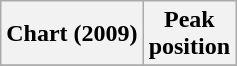<table class="wikitable sortable plainrowheaders" style="text-align:center">
<tr>
<th scope="col">Chart (2009)</th>
<th scope="col">Peak<br> position</th>
</tr>
<tr>
</tr>
</table>
